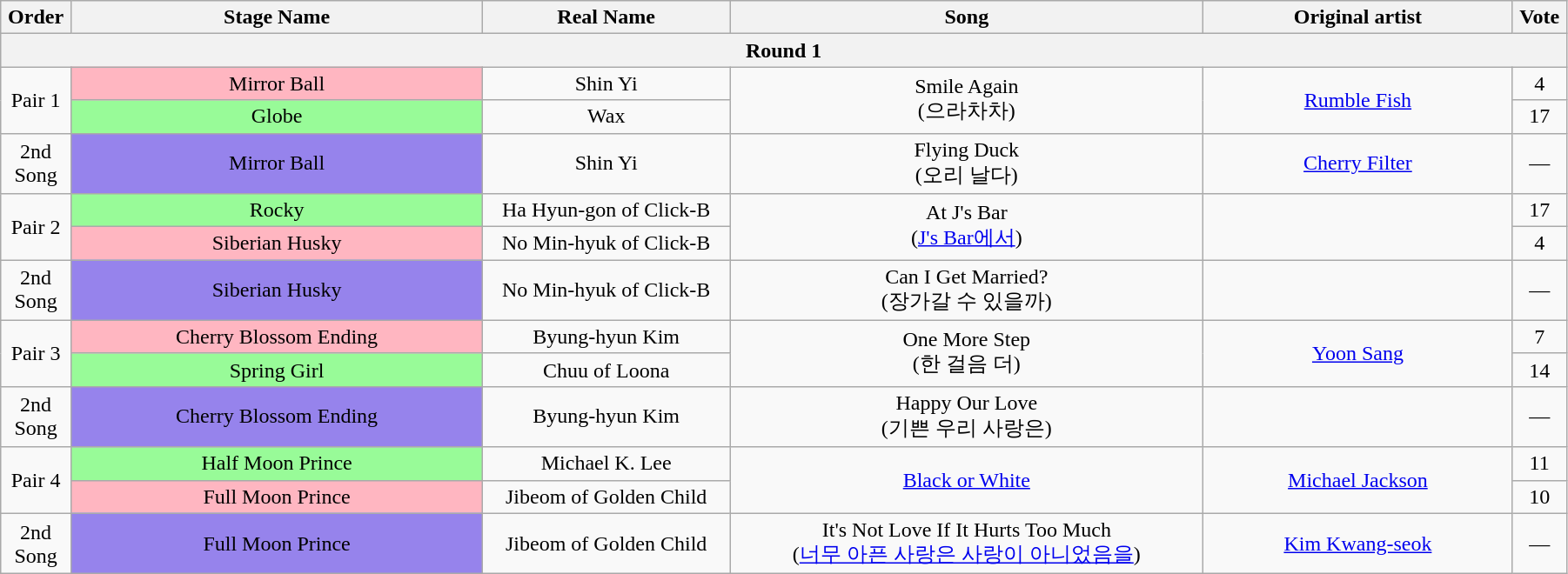<table class="wikitable" style="text-align:center; width:95%;">
<tr>
<th style="width:1%;">Order</th>
<th style="width:20%;">Stage Name</th>
<th style="width:12%;">Real Name</th>
<th style="width:23%;">Song</th>
<th style="width:15%;">Original artist</th>
<th style="width:1%;">Vote</th>
</tr>
<tr>
<th colspan=6>Round 1</th>
</tr>
<tr>
<td rowspan=2>Pair 1</td>
<td bgcolor="lightpink">Mirror Ball</td>
<td>Shin Yi</td>
<td rowspan=2>Smile Again<br>(으라차차)</td>
<td rowspan=2><a href='#'>Rumble Fish</a></td>
<td>4</td>
</tr>
<tr>
<td bgcolor="palegreen">Globe</td>
<td>Wax</td>
<td>17</td>
</tr>
<tr>
<td>2nd Song</td>
<td bgcolor="#9683EC">Mirror Ball</td>
<td>Shin Yi</td>
<td>Flying Duck<br>(오리 날다)</td>
<td><a href='#'>Cherry Filter</a></td>
<td>—</td>
</tr>
<tr>
<td rowspan=2>Pair 2</td>
<td bgcolor="palegreen">Rocky</td>
<td>Ha Hyun-gon of Click-B</td>
<td rowspan=2>At J's Bar<br>(<a href='#'>J's Bar에서</a>)</td>
<td rowspan=2></td>
<td>17</td>
</tr>
<tr>
<td bgcolor="lightpink">Siberian Husky</td>
<td>No Min-hyuk of Click-B</td>
<td>4</td>
</tr>
<tr>
<td>2nd Song</td>
<td bgcolor="#9683EC">Siberian Husky</td>
<td>No Min-hyuk of Click-B</td>
<td>Can I Get Married?<br>(장가갈 수 있을까)</td>
<td></td>
<td>—</td>
</tr>
<tr>
<td rowspan=2>Pair 3</td>
<td bgcolor="lightpink">Cherry Blossom Ending</td>
<td>Byung-hyun Kim</td>
<td rowspan=2>One More Step<br>(한 걸음 더)</td>
<td rowspan=2><a href='#'>Yoon Sang</a></td>
<td>7</td>
</tr>
<tr>
<td bgcolor="palegreen">Spring Girl</td>
<td>Chuu of Loona</td>
<td>14</td>
</tr>
<tr>
<td>2nd Song</td>
<td bgcolor="#9683EC">Cherry Blossom Ending</td>
<td>Byung-hyun Kim</td>
<td>Happy Our Love<br>(기쁜 우리 사랑은)</td>
<td></td>
<td>—</td>
</tr>
<tr>
<td rowspan=2>Pair 4</td>
<td bgcolor="palegreen">Half Moon Prince</td>
<td>Michael K. Lee</td>
<td rowspan=2><a href='#'>Black or White</a></td>
<td rowspan=2><a href='#'>Michael Jackson</a></td>
<td>11</td>
</tr>
<tr>
<td bgcolor="lightpink">Full Moon Prince</td>
<td>Jibeom of Golden Child</td>
<td>10</td>
</tr>
<tr>
<td>2nd Song</td>
<td bgcolor="#9683EC">Full Moon Prince</td>
<td>Jibeom of Golden Child</td>
<td>It's Not Love If It Hurts Too Much<br>(<a href='#'>너무 아픈 사랑은 사랑이 아니었음을</a>)</td>
<td><a href='#'>Kim Kwang-seok</a></td>
<td>—</td>
</tr>
</table>
